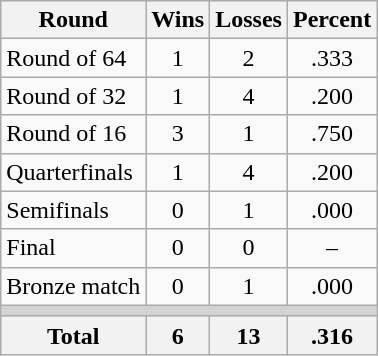<table class=wikitable>
<tr>
<th>Round</th>
<th>Wins</th>
<th>Losses</th>
<th>Percent</th>
</tr>
<tr align=center>
<td align=left>Round of 64</td>
<td>1</td>
<td>2</td>
<td>.333</td>
</tr>
<tr align=center>
<td align=left>Round of 32</td>
<td>1</td>
<td>4</td>
<td>.200</td>
</tr>
<tr align=center>
<td align=left>Round of 16</td>
<td>3</td>
<td>1</td>
<td>.750</td>
</tr>
<tr align=center>
<td align=left>Quarterfinals</td>
<td>1</td>
<td>4</td>
<td>.200</td>
</tr>
<tr align=center>
<td align=left>Semifinals</td>
<td>0</td>
<td>1</td>
<td>.000</td>
</tr>
<tr align=center>
<td align=left>Final</td>
<td>0</td>
<td>0</td>
<td>–</td>
</tr>
<tr align=center>
<td align=left>Bronze match</td>
<td>0</td>
<td>1</td>
<td>.000</td>
</tr>
<tr>
<td colspan=4 bgcolor=lightgray></td>
</tr>
<tr>
<th>Total</th>
<th>6</th>
<th>13</th>
<th>.316</th>
</tr>
</table>
